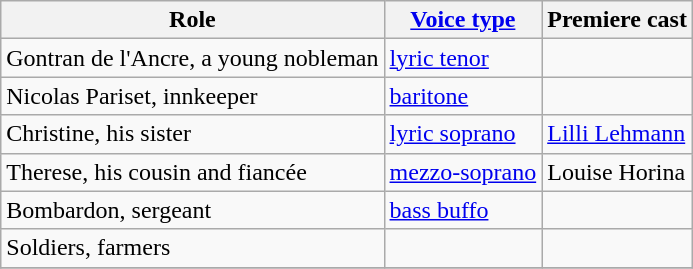<table class="wikitable">
<tr>
<th scope="col">Role</th>
<th scope="col"><a href='#'>Voice type</a></th>
<th scope="col">Premiere cast</th>
</tr>
<tr>
<td>Gontran de l'Ancre, a young nobleman</td>
<td><a href='#'>lyric tenor</a></td>
<td></td>
</tr>
<tr>
<td>Nicolas Pariset, innkeeper</td>
<td><a href='#'>baritone</a></td>
<td></td>
</tr>
<tr>
<td>Christine, his sister</td>
<td><a href='#'>lyric soprano</a></td>
<td><a href='#'>Lilli Lehmann</a></td>
</tr>
<tr>
<td>Therese, his cousin and fiancée</td>
<td><a href='#'>mezzo-soprano</a></td>
<td>Louise Horina</td>
</tr>
<tr>
<td>Bombardon, sergeant</td>
<td><a href='#'>bass buffo</a></td>
<td></td>
</tr>
<tr>
<td>Soldiers, farmers</td>
<td></td>
<td></td>
</tr>
<tr>
</tr>
</table>
